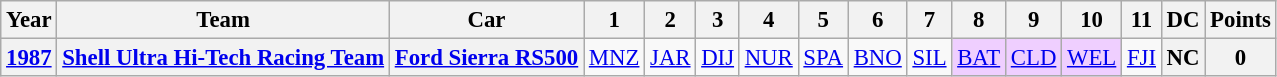<table class="wikitable" style="text-align:center; font-size:95%">
<tr>
<th>Year</th>
<th>Team</th>
<th>Car</th>
<th>1</th>
<th>2</th>
<th>3</th>
<th>4</th>
<th>5</th>
<th>6</th>
<th>7</th>
<th>8</th>
<th>9</th>
<th>10</th>
<th>11</th>
<th>DC</th>
<th>Points</th>
</tr>
<tr>
<th><a href='#'>1987</a></th>
<th> <a href='#'>Shell Ultra Hi-Tech Racing Team</a></th>
<th><a href='#'>Ford Sierra RS500</a></th>
<td><a href='#'>MNZ</a></td>
<td><a href='#'>JAR</a></td>
<td><a href='#'>DIJ</a></td>
<td><a href='#'>NUR</a></td>
<td><a href='#'>SPA</a></td>
<td><a href='#'>BNO</a></td>
<td><a href='#'>SIL</a></td>
<td style="background:#EFCFFF;"><a href='#'>BAT</a><br></td>
<td style="background:#EFCFFF;"><a href='#'>CLD</a><br></td>
<td style="background:#EFCFFF;"><a href='#'>WEL</a><br></td>
<td><a href='#'>FJI</a></td>
<th>NC</th>
<th>0</th>
</tr>
</table>
